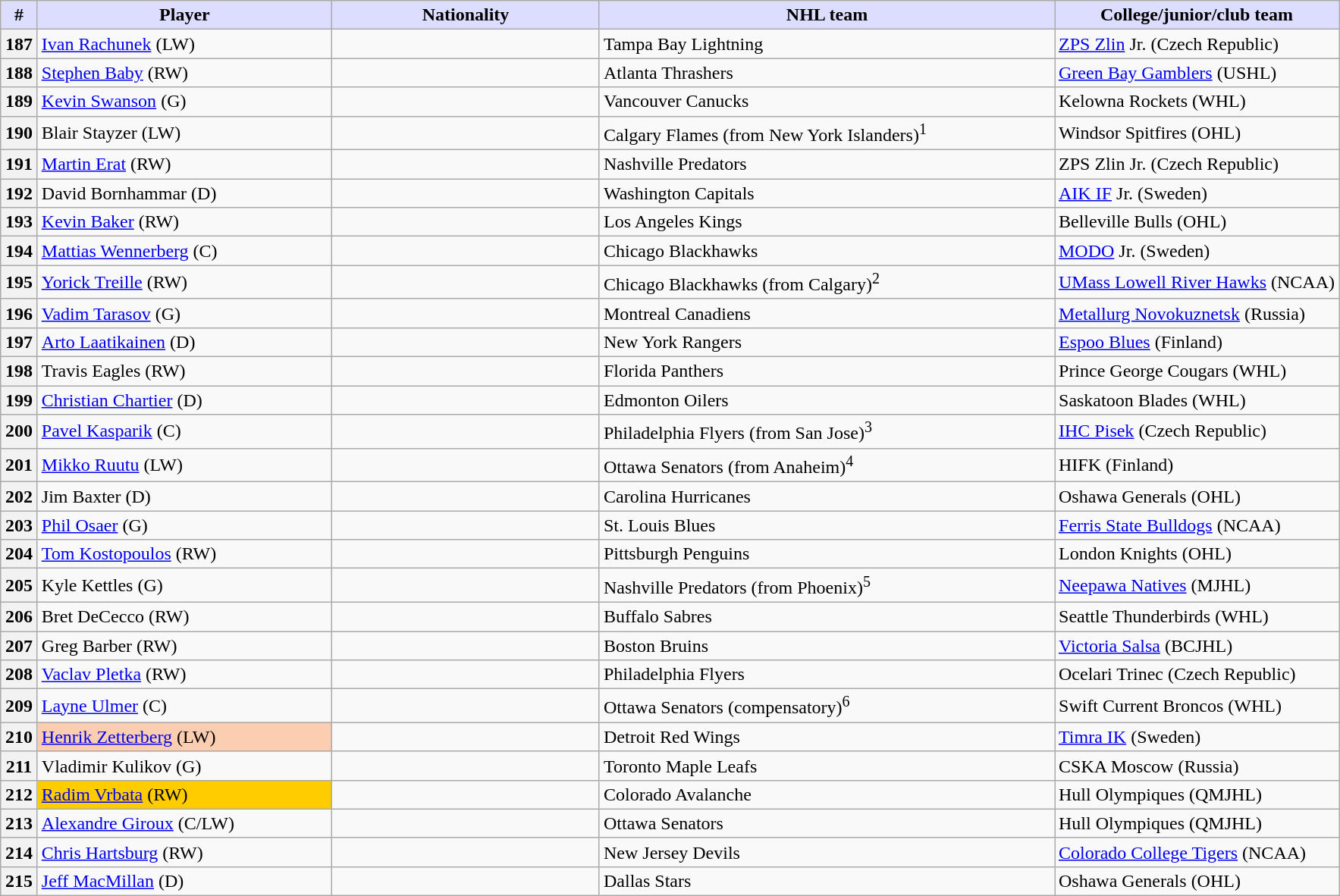<table class="wikitable">
<tr>
<th style="background:#ddf; width:2.75%;">#</th>
<th style="background:#ddf; width:22.0%;">Player</th>
<th style="background:#ddf; width:20.0%;">Nationality</th>
<th style="background:#ddf; width:34.0%;">NHL team</th>
<th style="background:#ddf; width:100.0%;">College/junior/club team</th>
</tr>
<tr>
<th>187</th>
<td><a href='#'>Ivan Rachunek</a> (LW)</td>
<td></td>
<td>Tampa Bay Lightning</td>
<td><a href='#'>ZPS Zlin</a> Jr. (Czech Republic)</td>
</tr>
<tr>
<th>188</th>
<td><a href='#'>Stephen Baby</a> (RW)</td>
<td></td>
<td>Atlanta Thrashers</td>
<td><a href='#'>Green Bay Gamblers</a> (USHL)</td>
</tr>
<tr>
<th>189</th>
<td><a href='#'>Kevin Swanson</a> (G)</td>
<td></td>
<td>Vancouver Canucks</td>
<td>Kelowna Rockets (WHL)</td>
</tr>
<tr>
<th>190</th>
<td>Blair Stayzer (LW)</td>
<td></td>
<td>Calgary Flames (from New York Islanders)<sup>1</sup></td>
<td>Windsor Spitfires (OHL)</td>
</tr>
<tr>
<th>191</th>
<td><a href='#'>Martin Erat</a> (RW)</td>
<td></td>
<td>Nashville Predators</td>
<td>ZPS Zlin Jr. (Czech Republic)</td>
</tr>
<tr>
<th>192</th>
<td>David Bornhammar (D)</td>
<td></td>
<td>Washington Capitals</td>
<td><a href='#'>AIK IF</a> Jr. (Sweden)</td>
</tr>
<tr>
<th>193</th>
<td><a href='#'>Kevin Baker</a> (RW)</td>
<td></td>
<td>Los Angeles Kings</td>
<td>Belleville Bulls (OHL)</td>
</tr>
<tr>
<th>194</th>
<td><a href='#'>Mattias Wennerberg</a> (C)</td>
<td></td>
<td>Chicago Blackhawks</td>
<td><a href='#'>MODO</a> Jr. (Sweden)</td>
</tr>
<tr>
<th>195</th>
<td><a href='#'>Yorick Treille</a> (RW)</td>
<td></td>
<td>Chicago Blackhawks (from Calgary)<sup>2</sup></td>
<td><a href='#'>UMass Lowell River Hawks</a> (NCAA)</td>
</tr>
<tr>
<th>196</th>
<td><a href='#'>Vadim Tarasov</a> (G)</td>
<td></td>
<td>Montreal Canadiens</td>
<td><a href='#'>Metallurg Novokuznetsk</a> (Russia)</td>
</tr>
<tr>
<th>197</th>
<td><a href='#'>Arto Laatikainen</a> (D)</td>
<td></td>
<td>New York Rangers</td>
<td><a href='#'>Espoo Blues</a> (Finland)</td>
</tr>
<tr>
<th>198</th>
<td>Travis Eagles (RW)</td>
<td></td>
<td>Florida Panthers</td>
<td>Prince George Cougars (WHL)</td>
</tr>
<tr>
<th>199</th>
<td><a href='#'>Christian Chartier</a> (D)</td>
<td></td>
<td>Edmonton Oilers</td>
<td>Saskatoon Blades (WHL)</td>
</tr>
<tr>
<th>200</th>
<td><a href='#'>Pavel Kasparik</a> (C)</td>
<td></td>
<td>Philadelphia Flyers (from San Jose)<sup>3</sup></td>
<td><a href='#'>IHC Pisek</a> (Czech Republic)</td>
</tr>
<tr>
<th>201</th>
<td><a href='#'>Mikko Ruutu</a> (LW)</td>
<td></td>
<td>Ottawa Senators (from Anaheim)<sup>4</sup></td>
<td>HIFK (Finland)</td>
</tr>
<tr>
<th>202</th>
<td>Jim Baxter (D)</td>
<td></td>
<td>Carolina Hurricanes</td>
<td>Oshawa Generals (OHL)</td>
</tr>
<tr>
<th>203</th>
<td><a href='#'>Phil Osaer</a> (G)</td>
<td></td>
<td>St. Louis Blues</td>
<td><a href='#'>Ferris State Bulldogs</a> (NCAA)</td>
</tr>
<tr>
<th>204</th>
<td><a href='#'>Tom Kostopoulos</a> (RW)</td>
<td></td>
<td>Pittsburgh Penguins</td>
<td>London Knights (OHL)</td>
</tr>
<tr>
<th>205</th>
<td>Kyle Kettles (G)</td>
<td></td>
<td>Nashville Predators (from Phoenix)<sup>5</sup></td>
<td><a href='#'>Neepawa Natives</a> (MJHL)</td>
</tr>
<tr>
<th>206</th>
<td>Bret DeCecco (RW)</td>
<td></td>
<td>Buffalo Sabres</td>
<td>Seattle Thunderbirds (WHL)</td>
</tr>
<tr>
<th>207</th>
<td>Greg Barber (RW)</td>
<td></td>
<td>Boston Bruins</td>
<td><a href='#'>Victoria Salsa</a> (BCJHL)</td>
</tr>
<tr>
<th>208</th>
<td><a href='#'>Vaclav Pletka</a> (RW)</td>
<td></td>
<td>Philadelphia Flyers</td>
<td>Ocelari Trinec (Czech Republic)</td>
</tr>
<tr>
<th>209</th>
<td><a href='#'>Layne Ulmer</a> (C)</td>
<td></td>
<td>Ottawa Senators (compensatory)<sup>6</sup></td>
<td>Swift Current Broncos (WHL)</td>
</tr>
<tr>
<th>210</th>
<td style="background:#fbceb1;"><a href='#'>Henrik Zetterberg</a> (LW)</td>
<td></td>
<td>Detroit Red Wings</td>
<td><a href='#'>Timra IK</a> (Sweden)</td>
</tr>
<tr>
<th>211</th>
<td>Vladimir Kulikov (G)</td>
<td></td>
<td>Toronto Maple Leafs</td>
<td>CSKA Moscow (Russia)</td>
</tr>
<tr>
<th>212</th>
<td style="background:#fc0;"><a href='#'>Radim Vrbata</a> (RW)</td>
<td></td>
<td>Colorado Avalanche</td>
<td>Hull Olympiques (QMJHL)</td>
</tr>
<tr>
<th>213</th>
<td><a href='#'>Alexandre Giroux</a> (C/LW)</td>
<td></td>
<td>Ottawa Senators</td>
<td>Hull Olympiques (QMJHL)</td>
</tr>
<tr>
<th>214</th>
<td><a href='#'>Chris Hartsburg</a> (RW)</td>
<td></td>
<td>New Jersey Devils</td>
<td><a href='#'>Colorado College Tigers</a> (NCAA)</td>
</tr>
<tr>
<th>215</th>
<td><a href='#'>Jeff MacMillan</a> (D)</td>
<td></td>
<td>Dallas Stars</td>
<td>Oshawa Generals (OHL)</td>
</tr>
</table>
